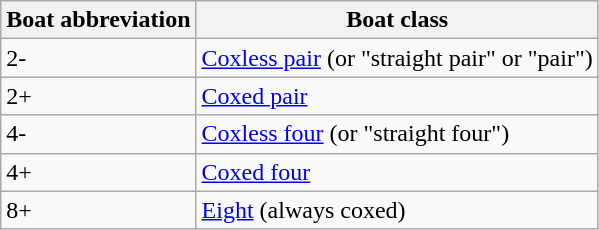<table class="wikitable">
<tr>
<th>Boat abbreviation</th>
<th>Boat class</th>
</tr>
<tr>
<td>2-</td>
<td><a href='#'>Coxless pair</a> (or "straight pair" or "pair")</td>
</tr>
<tr>
<td>2+</td>
<td><a href='#'>Coxed pair</a></td>
</tr>
<tr>
<td>4-</td>
<td><a href='#'>Coxless four</a> (or "straight four")</td>
</tr>
<tr>
<td>4+</td>
<td><a href='#'>Coxed four</a></td>
</tr>
<tr>
<td>8+</td>
<td><a href='#'>Eight</a> (always coxed)</td>
</tr>
</table>
